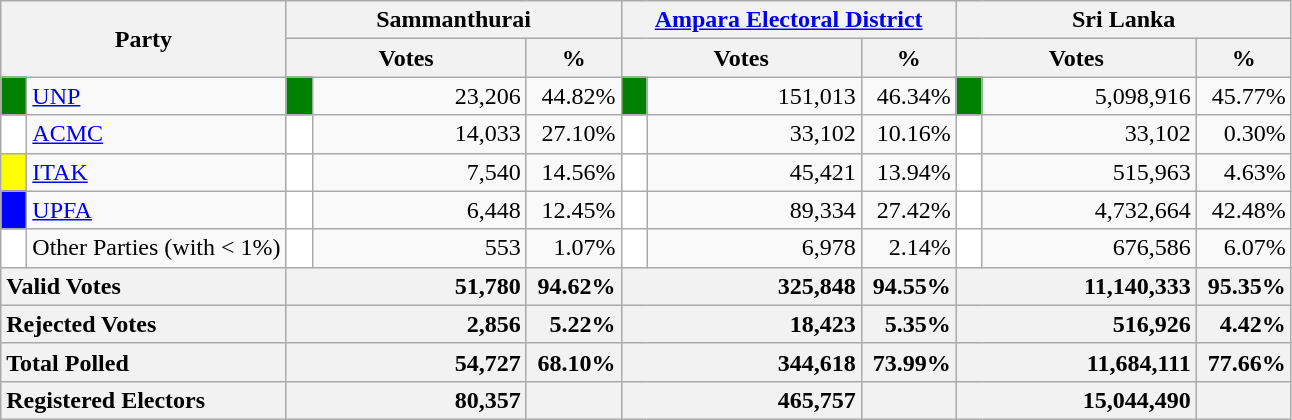<table class="wikitable">
<tr>
<th colspan="2" width="144px"rowspan="2">Party</th>
<th colspan="3" width="216px">Sammanthurai</th>
<th colspan="3" width="216px"><a href='#'>Ampara Electoral District</a></th>
<th colspan="3" width="216px">Sri Lanka</th>
</tr>
<tr>
<th colspan="2" width="144px">Votes</th>
<th>%</th>
<th colspan="2" width="144px">Votes</th>
<th>%</th>
<th colspan="2" width="144px">Votes</th>
<th>%</th>
</tr>
<tr>
<td style="background-color:green;" width="10px"></td>
<td style="text-align:left;"><a href='#'>UNP</a></td>
<td style="background-color:green;" width="10px"></td>
<td style="text-align:right;">23,206</td>
<td style="text-align:right;">44.82%</td>
<td style="background-color:green;" width="10px"></td>
<td style="text-align:right;">151,013</td>
<td style="text-align:right;">46.34%</td>
<td style="background-color:green;" width="10px"></td>
<td style="text-align:right;">5,098,916</td>
<td style="text-align:right;">45.77%</td>
</tr>
<tr>
<td style="background-color:white;" width="10px"></td>
<td style="text-align:left;"><a href='#'>ACMC</a></td>
<td style="background-color:white;" width="10px"></td>
<td style="text-align:right;">14,033</td>
<td style="text-align:right;">27.10%</td>
<td style="background-color:white;" width="10px"></td>
<td style="text-align:right;">33,102</td>
<td style="text-align:right;">10.16%</td>
<td style="background-color:white;" width="10px"></td>
<td style="text-align:right;">33,102</td>
<td style="text-align:right;">0.30%</td>
</tr>
<tr>
<td style="background-color:yellow;" width="10px"></td>
<td style="text-align:left;"><a href='#'>ITAK</a></td>
<td style="background-color:white;" width="10px"></td>
<td style="text-align:right;">7,540</td>
<td style="text-align:right;">14.56%</td>
<td style="background-color:white;" width="10px"></td>
<td style="text-align:right;">45,421</td>
<td style="text-align:right;">13.94%</td>
<td style="background-color:white;" width="10px"></td>
<td style="text-align:right;">515,963</td>
<td style="text-align:right;">4.63%</td>
</tr>
<tr>
<td style="background-color:blue;" width="10px"></td>
<td style="text-align:left;"><a href='#'>UPFA</a></td>
<td style="background-color:white;" width="10px"></td>
<td style="text-align:right;">6,448</td>
<td style="text-align:right;">12.45%</td>
<td style="background-color:white;" width="10px"></td>
<td style="text-align:right;">89,334</td>
<td style="text-align:right;">27.42%</td>
<td style="background-color:white;" width="10px"></td>
<td style="text-align:right;">4,732,664</td>
<td style="text-align:right;">42.48%</td>
</tr>
<tr>
<td style="background-color:white;" width="10px"></td>
<td style="text-align:left;">Other Parties (with < 1%)</td>
<td style="background-color:white;" width="10px"></td>
<td style="text-align:right;">553</td>
<td style="text-align:right;">1.07%</td>
<td style="background-color:white;" width="10px"></td>
<td style="text-align:right;">6,978</td>
<td style="text-align:right;">2.14%</td>
<td style="background-color:white;" width="10px"></td>
<td style="text-align:right;">676,586</td>
<td style="text-align:right;">6.07%</td>
</tr>
<tr>
<th colspan="2" width="144px"style="text-align:left;">Valid Votes</th>
<th style="text-align:right;"colspan="2" width="144px">51,780</th>
<th style="text-align:right;">94.62%</th>
<th style="text-align:right;"colspan="2" width="144px">325,848</th>
<th style="text-align:right;">94.55%</th>
<th style="text-align:right;"colspan="2" width="144px">11,140,333</th>
<th style="text-align:right;">95.35%</th>
</tr>
<tr>
<th colspan="2" width="144px"style="text-align:left;">Rejected Votes</th>
<th style="text-align:right;"colspan="2" width="144px">2,856</th>
<th style="text-align:right;">5.22%</th>
<th style="text-align:right;"colspan="2" width="144px">18,423</th>
<th style="text-align:right;">5.35%</th>
<th style="text-align:right;"colspan="2" width="144px">516,926</th>
<th style="text-align:right;">4.42%</th>
</tr>
<tr>
<th colspan="2" width="144px"style="text-align:left;">Total Polled</th>
<th style="text-align:right;"colspan="2" width="144px">54,727</th>
<th style="text-align:right;">68.10%</th>
<th style="text-align:right;"colspan="2" width="144px">344,618</th>
<th style="text-align:right;">73.99%</th>
<th style="text-align:right;"colspan="2" width="144px">11,684,111</th>
<th style="text-align:right;">77.66%</th>
</tr>
<tr>
<th colspan="2" width="144px"style="text-align:left;">Registered Electors</th>
<th style="text-align:right;"colspan="2" width="144px">80,357</th>
<th></th>
<th style="text-align:right;"colspan="2" width="144px">465,757</th>
<th></th>
<th style="text-align:right;"colspan="2" width="144px">15,044,490</th>
<th></th>
</tr>
</table>
